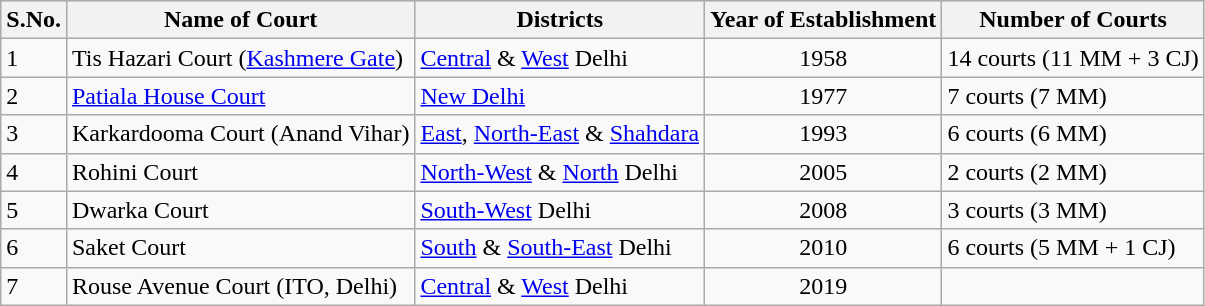<table class="wikitable sortable">
<tr style="background:#cde;">
<th>S.No.</th>
<th>Name of Court</th>
<th>Districts</th>
<th>Year of Establishment</th>
<th>Number of Courts</th>
</tr>
<tr>
<td>1</td>
<td>Tis Hazari Court (<a href='#'>Kashmere Gate</a>)</td>
<td><a href='#'>Central</a> & <a href='#'>West</a> Delhi</td>
<td align=center>1958</td>
<td>14 courts (11 MM + 3 CJ)</td>
</tr>
<tr>
<td>2</td>
<td><a href='#'>Patiala House Court</a></td>
<td><a href='#'>New Delhi</a></td>
<td align=center>1977</td>
<td>7 courts (7 MM)</td>
</tr>
<tr>
<td>3</td>
<td>Karkardooma Court (Anand Vihar)</td>
<td><a href='#'>East</a>, <a href='#'>North-East</a> & <a href='#'>Shahdara</a></td>
<td align=center>1993</td>
<td>6 courts (6 MM)</td>
</tr>
<tr>
<td>4</td>
<td>Rohini Court</td>
<td><a href='#'>North-West</a> & <a href='#'>North</a> Delhi</td>
<td align=center>2005</td>
<td>2 courts (2 MM)</td>
</tr>
<tr>
<td>5</td>
<td>Dwarka Court</td>
<td><a href='#'>South-West</a> Delhi</td>
<td align=center>2008</td>
<td>3 courts (3 MM)</td>
</tr>
<tr>
<td>6</td>
<td>Saket Court</td>
<td><a href='#'>South</a> & <a href='#'>South-East</a> Delhi</td>
<td align=center>2010</td>
<td>6 courts (5 MM + 1 CJ)</td>
</tr>
<tr>
<td>7</td>
<td>Rouse Avenue Court (ITO, Delhi)</td>
<td><a href='#'>Central</a> & <a href='#'>West</a> Delhi</td>
<td align=center>2019</td>
</tr>
</table>
